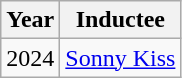<table class="wikitable">
<tr>
<th>Year</th>
<th>Inductee</th>
</tr>
<tr>
<td>2024</td>
<td><a href='#'>Sonny Kiss</a></td>
</tr>
</table>
